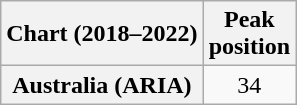<table class="wikitable plainrowheaders" style="text-align:center">
<tr>
<th scope="col">Chart (2018–2022)</th>
<th scope="col">Peak<br>position</th>
</tr>
<tr>
<th scope="row">Australia (ARIA)</th>
<td>34</td>
</tr>
</table>
